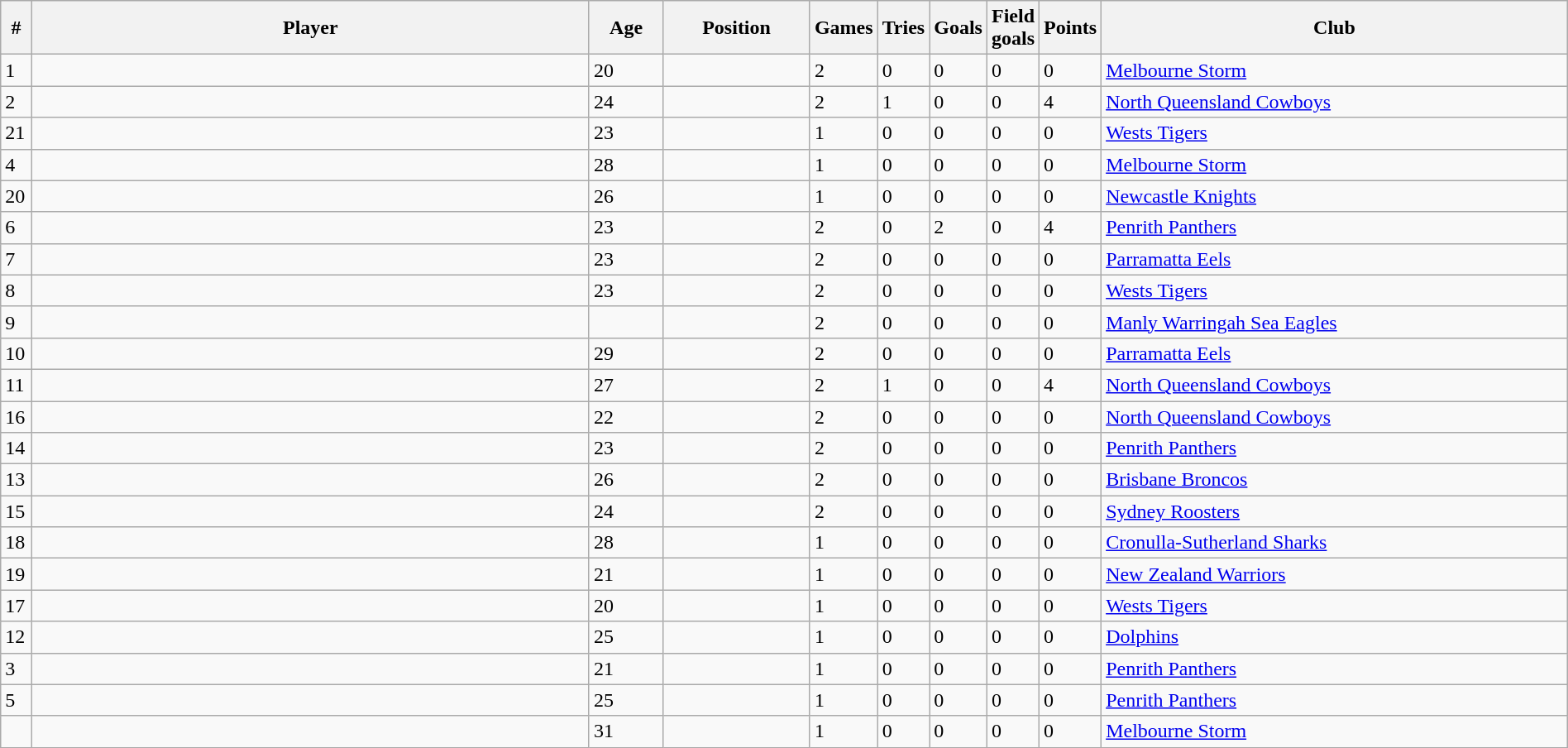<table class="wikitable sortable" style="width:100%;text-align:left">
<tr>
<th width=2%>#</th>
<th width=40%>Player</th>
<th width=5%>Age</th>
<th width=10%>Position</th>
<th width=2%>Games</th>
<th width=2%>Tries</th>
<th width=2%>Goals</th>
<th width=2%>Field goals</th>
<th width=2%>Points</th>
<th width=35%>Club</th>
</tr>
<tr>
<td>1</td>
<td align=left></td>
<td>20</td>
<td align=center></td>
<td>2</td>
<td>0</td>
<td>0</td>
<td>0</td>
<td>0</td>
<td>  <a href='#'>Melbourne Storm</a></td>
</tr>
<tr>
<td>2</td>
<td align=left></td>
<td>24</td>
<td align=center></td>
<td>2</td>
<td>1</td>
<td>0</td>
<td>0</td>
<td>4</td>
<td>  <a href='#'>North Queensland Cowboys</a></td>
</tr>
<tr>
<td>21</td>
<td align=left></td>
<td>23</td>
<td align=center></td>
<td>1</td>
<td>0</td>
<td>0</td>
<td>0</td>
<td>0</td>
<td>  <a href='#'>Wests Tigers</a></td>
</tr>
<tr>
<td>4</td>
<td align=left></td>
<td>28</td>
<td align=center></td>
<td>1</td>
<td>0</td>
<td>0</td>
<td>0</td>
<td>0</td>
<td>  <a href='#'>Melbourne Storm</a></td>
</tr>
<tr>
<td>20</td>
<td align=left></td>
<td>26</td>
<td align=center></td>
<td>1</td>
<td>0</td>
<td>0</td>
<td>0</td>
<td>0</td>
<td>  <a href='#'>Newcastle Knights</a></td>
</tr>
<tr>
<td>6</td>
<td align=left></td>
<td>23</td>
<td align=center></td>
<td>2</td>
<td>0</td>
<td>2</td>
<td>0</td>
<td>4</td>
<td>  <a href='#'>Penrith Panthers</a></td>
</tr>
<tr>
<td>7</td>
<td align=left></td>
<td>23</td>
<td align=center></td>
<td>2</td>
<td>0</td>
<td>0</td>
<td>0</td>
<td>0</td>
<td>  <a href='#'>Parramatta Eels</a></td>
</tr>
<tr>
<td>8</td>
<td align=left></td>
<td>23</td>
<td align=center></td>
<td>2</td>
<td>0</td>
<td>0</td>
<td>0</td>
<td>0</td>
<td>  <a href='#'>Wests Tigers</a></td>
</tr>
<tr>
<td>9</td>
<td align=left></td>
<td></td>
<td align=center></td>
<td>2</td>
<td>0</td>
<td>0</td>
<td>0</td>
<td>0</td>
<td>  <a href='#'>Manly Warringah Sea Eagles</a></td>
</tr>
<tr>
<td>10</td>
<td align=left></td>
<td>29</td>
<td align=center></td>
<td>2</td>
<td>0</td>
<td>0</td>
<td>0</td>
<td>0</td>
<td>  <a href='#'>Parramatta Eels</a></td>
</tr>
<tr>
<td>11</td>
<td align=left></td>
<td>27</td>
<td align=center></td>
<td>2</td>
<td>1</td>
<td>0</td>
<td>0</td>
<td>4</td>
<td>  <a href='#'>North Queensland Cowboys</a></td>
</tr>
<tr>
<td>16</td>
<td align=left></td>
<td>22</td>
<td align=center></td>
<td>2</td>
<td>0</td>
<td>0</td>
<td>0</td>
<td>0</td>
<td>  <a href='#'>North Queensland Cowboys</a></td>
</tr>
<tr>
<td>14</td>
<td align=left></td>
<td>23</td>
<td align=center></td>
<td>2</td>
<td>0</td>
<td>0</td>
<td>0</td>
<td>0</td>
<td>  <a href='#'>Penrith Panthers</a></td>
</tr>
<tr>
<td>13</td>
<td align=left></td>
<td>26</td>
<td align=center></td>
<td>2</td>
<td>0</td>
<td>0</td>
<td>0</td>
<td>0</td>
<td>  <a href='#'>Brisbane Broncos</a></td>
</tr>
<tr>
<td>15</td>
<td align=left></td>
<td>24</td>
<td align=center></td>
<td>2</td>
<td>0</td>
<td>0</td>
<td>0</td>
<td>0</td>
<td>  <a href='#'>Sydney Roosters</a></td>
</tr>
<tr>
<td>18</td>
<td align=left></td>
<td>28</td>
<td align=center></td>
<td>1</td>
<td>0</td>
<td>0</td>
<td>0</td>
<td>0</td>
<td>  <a href='#'>Cronulla-Sutherland Sharks</a></td>
</tr>
<tr>
<td>19</td>
<td align=left></td>
<td>21</td>
<td align=center></td>
<td>1</td>
<td>0</td>
<td>0</td>
<td>0</td>
<td>0</td>
<td>  <a href='#'>New Zealand Warriors</a></td>
</tr>
<tr>
<td>17</td>
<td align=left></td>
<td>20</td>
<td align=center></td>
<td>1</td>
<td>0</td>
<td>0</td>
<td>0</td>
<td>0</td>
<td>  <a href='#'>Wests Tigers</a></td>
</tr>
<tr>
<td>12</td>
<td align=left></td>
<td>25</td>
<td align=center></td>
<td>1</td>
<td>0</td>
<td>0</td>
<td>0</td>
<td>0</td>
<td>  <a href='#'>Dolphins</a></td>
</tr>
<tr>
<td>3</td>
<td align=left></td>
<td>21</td>
<td align=center></td>
<td>1</td>
<td>0</td>
<td>0</td>
<td>0</td>
<td>0</td>
<td>  <a href='#'>Penrith Panthers</a></td>
</tr>
<tr>
<td>5</td>
<td align=left></td>
<td>25</td>
<td align=center></td>
<td>1</td>
<td>0</td>
<td>0</td>
<td>0</td>
<td>0</td>
<td>  <a href='#'>Penrith Panthers</a></td>
</tr>
<tr>
<td></td>
<td align=left></td>
<td>31</td>
<td align=center></td>
<td>1</td>
<td>0</td>
<td>0</td>
<td>0</td>
<td>0</td>
<td>  <a href='#'>Melbourne Storm</a></td>
</tr>
</table>
